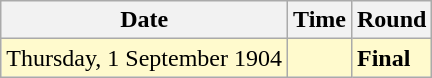<table class="wikitable">
<tr>
<th>Date</th>
<th>Time</th>
<th>Round</th>
</tr>
<tr style=background:lemonchiffon>
<td>Thursday, 1 September 1904</td>
<td></td>
<td><strong>Final</strong></td>
</tr>
</table>
